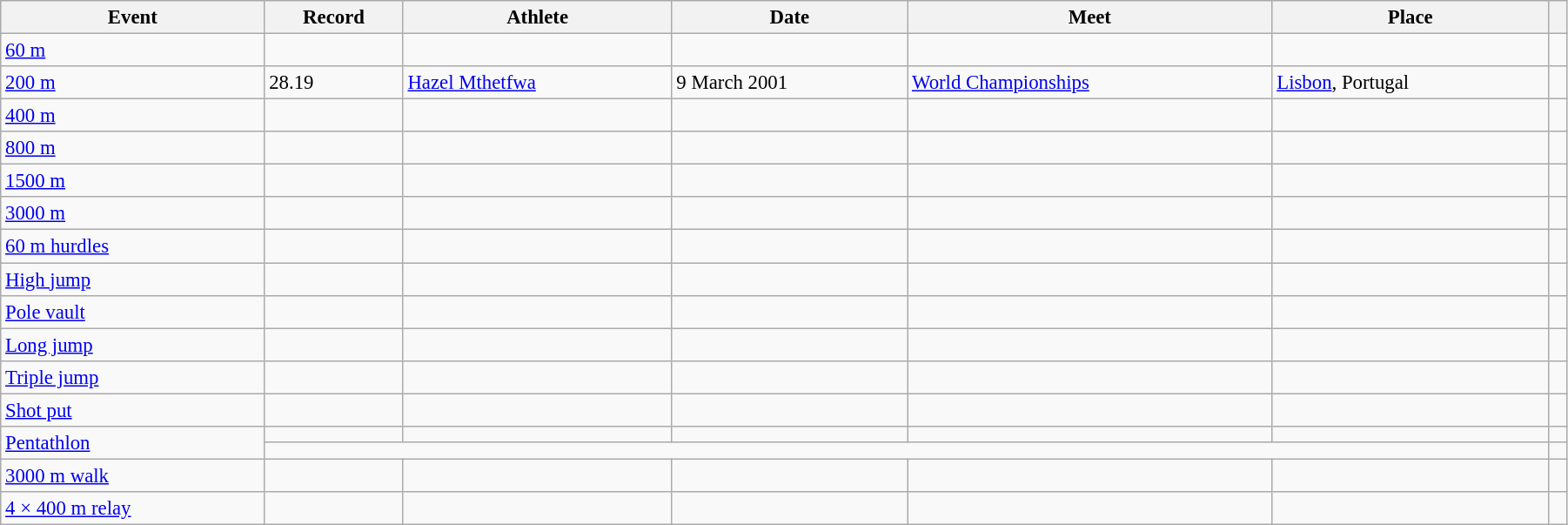<table class="wikitable" style="font-size:95%; width: 95%;">
<tr>
<th>Event</th>
<th>Record</th>
<th>Athlete</th>
<th>Date</th>
<th>Meet</th>
<th>Place</th>
<th></th>
</tr>
<tr>
<td><a href='#'>60 m</a></td>
<td></td>
<td></td>
<td></td>
<td></td>
<td></td>
<td></td>
</tr>
<tr>
<td><a href='#'>200 m</a></td>
<td>28.19</td>
<td><a href='#'>Hazel Mthetfwa</a></td>
<td>9 March 2001</td>
<td><a href='#'>World Championships</a></td>
<td><a href='#'>Lisbon</a>, Portugal</td>
<td></td>
</tr>
<tr>
<td><a href='#'>400 m</a></td>
<td></td>
<td></td>
<td></td>
<td></td>
<td></td>
<td></td>
</tr>
<tr>
<td><a href='#'>800 m</a></td>
<td></td>
<td></td>
<td></td>
<td></td>
<td></td>
<td></td>
</tr>
<tr>
<td><a href='#'>1500 m</a></td>
<td></td>
<td></td>
<td></td>
<td></td>
<td></td>
<td></td>
</tr>
<tr>
<td><a href='#'>3000 m</a></td>
<td></td>
<td></td>
<td></td>
<td></td>
<td></td>
<td></td>
</tr>
<tr>
<td><a href='#'>60 m hurdles</a></td>
<td></td>
<td></td>
<td></td>
<td></td>
<td></td>
<td></td>
</tr>
<tr>
<td><a href='#'>High jump</a></td>
<td></td>
<td></td>
<td></td>
<td></td>
<td></td>
<td></td>
</tr>
<tr>
<td><a href='#'>Pole vault</a></td>
<td></td>
<td></td>
<td></td>
<td></td>
<td></td>
<td></td>
</tr>
<tr>
<td><a href='#'>Long jump</a></td>
<td></td>
<td></td>
<td></td>
<td></td>
<td></td>
<td></td>
</tr>
<tr>
<td><a href='#'>Triple jump</a></td>
<td></td>
<td></td>
<td></td>
<td></td>
<td></td>
<td></td>
</tr>
<tr>
<td><a href='#'>Shot put</a></td>
<td></td>
<td></td>
<td></td>
<td></td>
<td></td>
<td></td>
</tr>
<tr>
<td rowspan=2><a href='#'>Pentathlon</a></td>
<td></td>
<td></td>
<td></td>
<td></td>
<td></td>
<td></td>
</tr>
<tr>
<td colspan=5></td>
<td></td>
</tr>
<tr>
<td><a href='#'>3000 m walk</a></td>
<td></td>
<td></td>
<td></td>
<td></td>
<td></td>
<td></td>
</tr>
<tr>
<td><a href='#'>4 × 400 m relay</a></td>
<td></td>
<td></td>
<td></td>
<td></td>
<td></td>
<td></td>
</tr>
</table>
